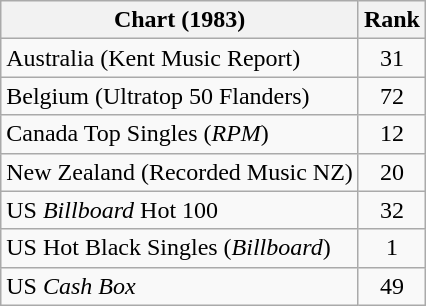<table class="wikitable sortable">
<tr>
<th>Chart (1983)</th>
<th>Rank</th>
</tr>
<tr>
<td>Australia (Kent Music Report)</td>
<td align="center">31</td>
</tr>
<tr>
<td>Belgium (Ultratop 50 Flanders)</td>
<td align="center">72</td>
</tr>
<tr>
<td>Canada Top Singles (<em>RPM</em>)</td>
<td align="center">12</td>
</tr>
<tr>
<td>New Zealand (Recorded Music NZ)</td>
<td align="center">20</td>
</tr>
<tr>
<td>US <em>Billboard</em> Hot 100</td>
<td align="center">32</td>
</tr>
<tr>
<td>US Hot Black Singles (<em>Billboard</em>)</td>
<td align="center">1</td>
</tr>
<tr>
<td>US <em>Cash Box</em></td>
<td align="center">49</td>
</tr>
</table>
